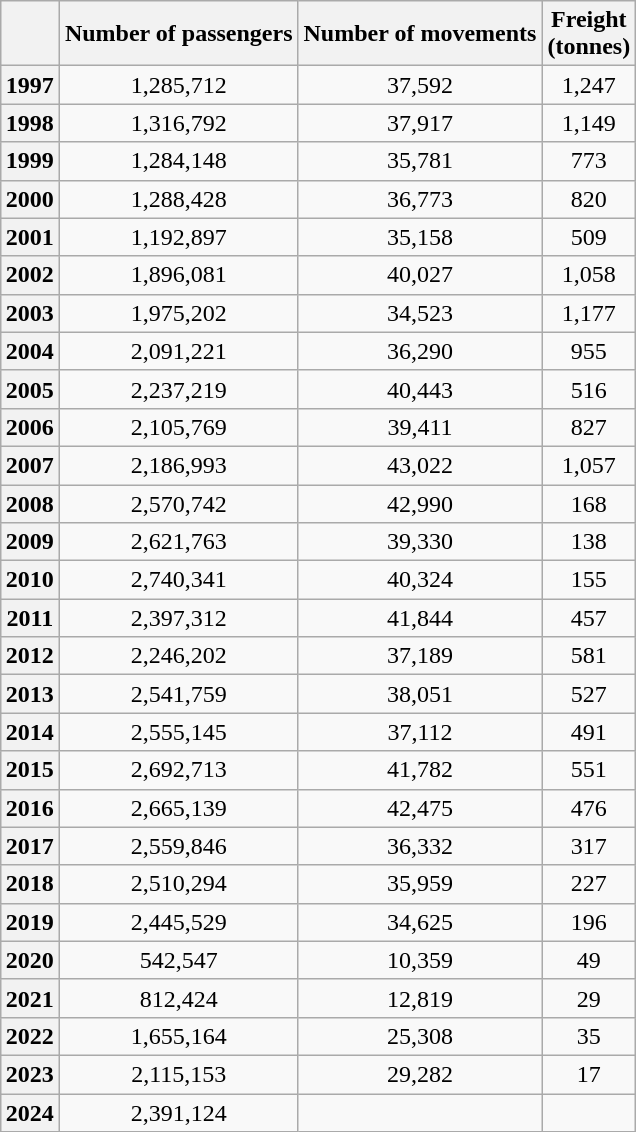<table class="wikitable sortable" style="text-align:center; margin:auto;">
<tr>
<th Year></th>
<th>Number of passengers</th>
<th>Number of movements</th>
<th>Freight <br> (tonnes)</th>
</tr>
<tr>
<th>1997</th>
<td>1,285,712</td>
<td>37,592</td>
<td>1,247</td>
</tr>
<tr>
<th>1998</th>
<td>1,316,792</td>
<td>37,917</td>
<td>1,149</td>
</tr>
<tr>
<th>1999</th>
<td>1,284,148</td>
<td>35,781</td>
<td>773</td>
</tr>
<tr>
<th>2000</th>
<td>1,288,428</td>
<td>36,773</td>
<td>820</td>
</tr>
<tr>
<th>2001</th>
<td>1,192,897</td>
<td>35,158</td>
<td>509</td>
</tr>
<tr>
<th>2002</th>
<td>1,896,081</td>
<td>40,027</td>
<td>1,058</td>
</tr>
<tr>
<th>2003</th>
<td>1,975,202</td>
<td>34,523</td>
<td>1,177</td>
</tr>
<tr>
<th>2004</th>
<td>2,091,221</td>
<td>36,290</td>
<td>955</td>
</tr>
<tr>
<th>2005</th>
<td>2,237,219</td>
<td>40,443</td>
<td>516</td>
</tr>
<tr>
<th>2006</th>
<td>2,105,769</td>
<td>39,411</td>
<td>827</td>
</tr>
<tr>
<th>2007</th>
<td>2,186,993</td>
<td>43,022</td>
<td>1,057</td>
</tr>
<tr>
<th>2008</th>
<td>2,570,742</td>
<td>42,990</td>
<td>168</td>
</tr>
<tr>
<th>2009</th>
<td>2,621,763</td>
<td>39,330</td>
<td>138</td>
</tr>
<tr>
<th>2010</th>
<td>2,740,341</td>
<td>40,324</td>
<td>155</td>
</tr>
<tr>
<th>2011</th>
<td>2,397,312</td>
<td>41,844</td>
<td>457</td>
</tr>
<tr>
<th>2012</th>
<td>2,246,202</td>
<td>37,189</td>
<td>581</td>
</tr>
<tr>
<th>2013</th>
<td>2,541,759</td>
<td>38,051</td>
<td>527</td>
</tr>
<tr>
<th>2014</th>
<td>2,555,145</td>
<td>37,112</td>
<td>491</td>
</tr>
<tr>
<th>2015</th>
<td>2,692,713</td>
<td>41,782</td>
<td>551</td>
</tr>
<tr>
<th>2016</th>
<td>2,665,139</td>
<td>42,475</td>
<td>476</td>
</tr>
<tr>
<th>2017</th>
<td>2,559,846</td>
<td>36,332</td>
<td>317</td>
</tr>
<tr>
<th>2018</th>
<td>2,510,294</td>
<td>35,959</td>
<td>227</td>
</tr>
<tr>
<th>2019</th>
<td>2,445,529</td>
<td>34,625</td>
<td>196</td>
</tr>
<tr>
<th>2020</th>
<td>542,547</td>
<td>10,359</td>
<td>49</td>
</tr>
<tr>
<th>2021</th>
<td>812,424</td>
<td>12,819</td>
<td>29</td>
</tr>
<tr>
<th>2022</th>
<td>1,655,164</td>
<td>25,308</td>
<td>35</td>
</tr>
<tr>
<th>2023</th>
<td>2,115,153</td>
<td>29,282</td>
<td>17</td>
</tr>
<tr>
<th>2024</th>
<td>2,391,124</td>
<td></td>
<td></td>
</tr>
</table>
